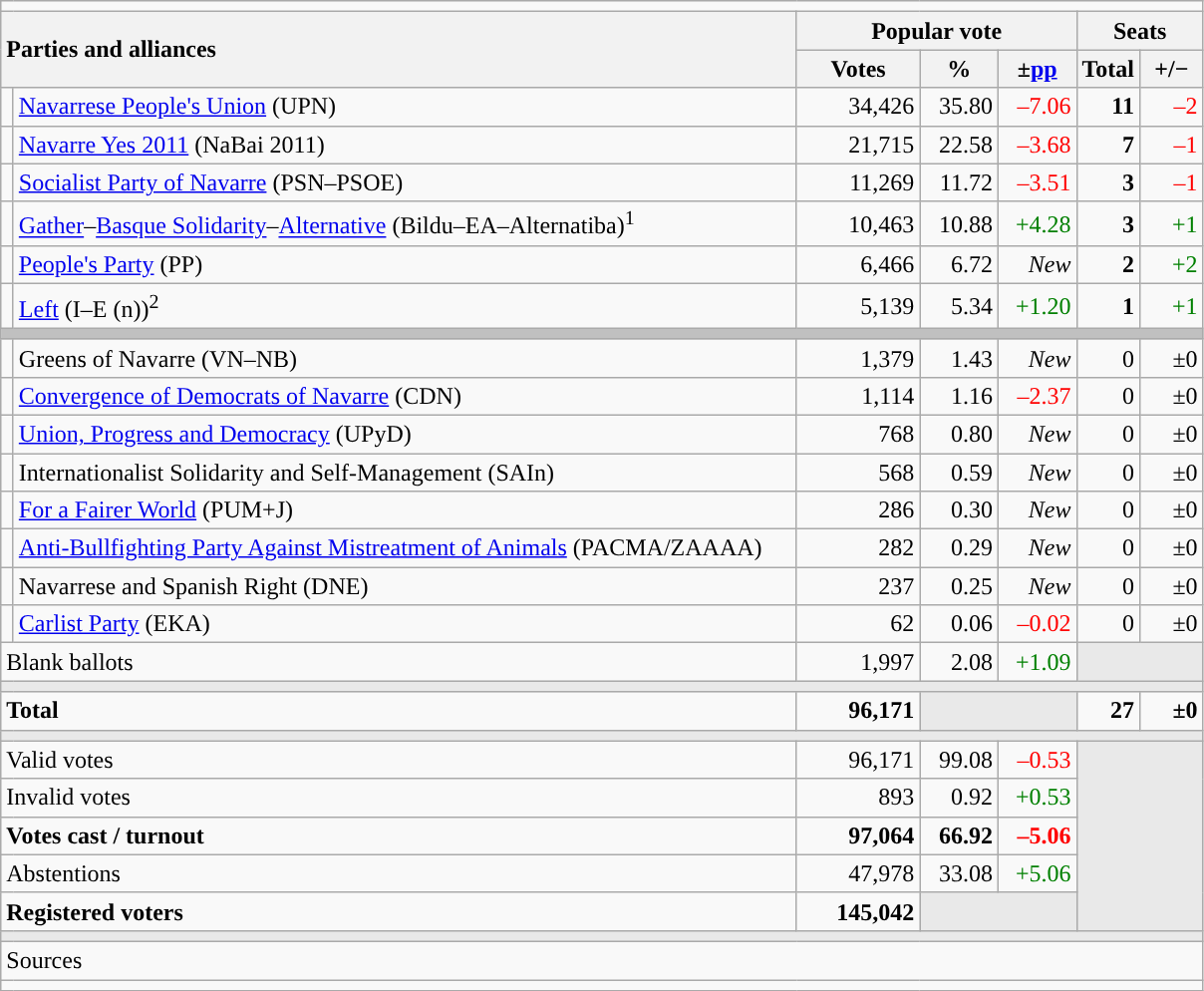<table class="wikitable" style="text-align:right;">
<tr>
<td colspan="7"></td>
</tr>
<tr>
<th style="text-align:left;" rowspan="2" colspan="2" width="525">Parties and alliances</th>
<th colspan="3">Popular vote</th>
<th colspan="2">Seats</th>
</tr>
<tr>
<th width="75">Votes</th>
<th width="45">%</th>
<th width="45">±<a href='#'>pp</a></th>
<th width="35">Total</th>
<th width="35">+/−</th>
</tr>
<tr>
<td width="1" style="color:inherit;background:"></td>
<td align="left"><a href='#'>Navarrese People's Union</a> (UPN)</td>
<td>34,426</td>
<td>35.80</td>
<td style="color:red;">–7.06</td>
<td><strong>11</strong></td>
<td style="color:red;">–2</td>
</tr>
<tr>
<td style="color:inherit;background:"></td>
<td align="left"><a href='#'>Navarre Yes 2011</a> (NaBai 2011)</td>
<td>21,715</td>
<td>22.58</td>
<td style="color:red;">–3.68</td>
<td><strong>7</strong></td>
<td style="color:red;">–1</td>
</tr>
<tr>
<td style="color:inherit;background:"></td>
<td align="left"><a href='#'>Socialist Party of Navarre</a> (PSN–PSOE)</td>
<td>11,269</td>
<td>11.72</td>
<td style="color:red;">–3.51</td>
<td><strong>3</strong></td>
<td style="color:red;">–1</td>
</tr>
<tr>
<td style="color:inherit;background:"></td>
<td align="left"><a href='#'>Gather</a>–<a href='#'>Basque Solidarity</a>–<a href='#'>Alternative</a> (Bildu–EA–Alternatiba)<sup>1</sup></td>
<td>10,463</td>
<td>10.88</td>
<td style="color:green;">+4.28</td>
<td><strong>3</strong></td>
<td style="color:green;">+1</td>
</tr>
<tr>
<td style="color:inherit;background:"></td>
<td align="left"><a href='#'>People's Party</a> (PP)</td>
<td>6,466</td>
<td>6.72</td>
<td><em>New</em></td>
<td><strong>2</strong></td>
<td style="color:green;">+2</td>
</tr>
<tr>
<td style="color:inherit;background:"></td>
<td align="left"><a href='#'>Left</a> (I–E (n))<sup>2</sup></td>
<td>5,139</td>
<td>5.34</td>
<td style="color:green;">+1.20</td>
<td><strong>1</strong></td>
<td style="color:green;">+1</td>
</tr>
<tr>
<td colspan="7" bgcolor="#C0C0C0"></td>
</tr>
<tr>
<td style="color:inherit;background:"></td>
<td align="left">Greens of Navarre (VN–NB)</td>
<td>1,379</td>
<td>1.43</td>
<td><em>New</em></td>
<td>0</td>
<td>±0</td>
</tr>
<tr>
<td style="color:inherit;background:"></td>
<td align="left"><a href='#'>Convergence of Democrats of Navarre</a> (CDN)</td>
<td>1,114</td>
<td>1.16</td>
<td style="color:red;">–2.37</td>
<td>0</td>
<td>±0</td>
</tr>
<tr>
<td style="color:inherit;background:"></td>
<td align="left"><a href='#'>Union, Progress and Democracy</a> (UPyD)</td>
<td>768</td>
<td>0.80</td>
<td><em>New</em></td>
<td>0</td>
<td>±0</td>
</tr>
<tr>
<td style="color:inherit;background:"></td>
<td align="left">Internationalist Solidarity and Self-Management (SAIn)</td>
<td>568</td>
<td>0.59</td>
<td><em>New</em></td>
<td>0</td>
<td>±0</td>
</tr>
<tr>
<td style="color:inherit;background:"></td>
<td align="left"><a href='#'>For a Fairer World</a> (PUM+J)</td>
<td>286</td>
<td>0.30</td>
<td><em>New</em></td>
<td>0</td>
<td>±0</td>
</tr>
<tr>
<td style="color:inherit;background:"></td>
<td align="left"><a href='#'>Anti-Bullfighting Party Against Mistreatment of Animals</a> (PACMA/ZAAAA)</td>
<td>282</td>
<td>0.29</td>
<td><em>New</em></td>
<td>0</td>
<td>±0</td>
</tr>
<tr>
<td style="color:inherit;background:"></td>
<td align="left">Navarrese and Spanish Right (DNE)</td>
<td>237</td>
<td>0.25</td>
<td><em>New</em></td>
<td>0</td>
<td>±0</td>
</tr>
<tr>
<td style="color:inherit;background:"></td>
<td align="left"><a href='#'>Carlist Party</a> (EKA)</td>
<td>62</td>
<td>0.06</td>
<td style="color:red;">–0.02</td>
<td>0</td>
<td>±0</td>
</tr>
<tr>
<td align="left" colspan="2">Blank ballots</td>
<td>1,997</td>
<td>2.08</td>
<td style="color:green;">+1.09</td>
<td bgcolor="#E9E9E9" colspan="2"></td>
</tr>
<tr>
<td colspan="7" bgcolor="#E9E9E9"></td>
</tr>
<tr style="font-weight:bold;">
<td align="left" colspan="2">Total</td>
<td>96,171</td>
<td bgcolor="#E9E9E9" colspan="2"></td>
<td>27</td>
<td>±0</td>
</tr>
<tr>
<td colspan="7" bgcolor="#E9E9E9"></td>
</tr>
<tr>
<td align="left" colspan="2">Valid votes</td>
<td>96,171</td>
<td>99.08</td>
<td style="color:red;">–0.53</td>
<td bgcolor="#E9E9E9" colspan="2" rowspan="5"></td>
</tr>
<tr>
<td align="left" colspan="2">Invalid votes</td>
<td>893</td>
<td>0.92</td>
<td style="color:green;">+0.53</td>
</tr>
<tr style="font-weight:bold;">
<td align="left" colspan="2">Votes cast / turnout</td>
<td>97,064</td>
<td>66.92</td>
<td style="color:red;">–5.06</td>
</tr>
<tr>
<td align="left" colspan="2">Abstentions</td>
<td>47,978</td>
<td>33.08</td>
<td style="color:green;">+5.06</td>
</tr>
<tr style="font-weight:bold;">
<td align="left" colspan="2">Registered voters</td>
<td>145,042</td>
<td bgcolor="#E9E9E9" colspan="2"></td>
</tr>
<tr>
<td colspan="7" bgcolor="#E9E9E9"></td>
</tr>
<tr>
<td align="left" colspan="7">Sources</td>
</tr>
<tr>
<td colspan="7" style="text-align:left; max-width:790px;"></td>
</tr>
</table>
